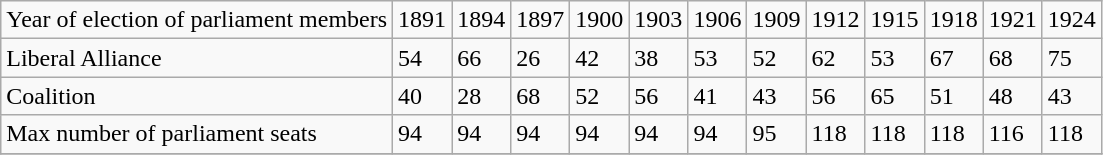<table class="wikitable">
<tr>
<td>Year of election of parliament members</td>
<td>1891</td>
<td>1894</td>
<td>1897</td>
<td>1900</td>
<td>1903</td>
<td>1906</td>
<td>1909</td>
<td>1912</td>
<td>1915</td>
<td>1918</td>
<td>1921</td>
<td>1924</td>
</tr>
<tr --->
<td>Liberal Alliance</td>
<td>54</td>
<td>66</td>
<td>26</td>
<td>42</td>
<td>38</td>
<td>53</td>
<td>52</td>
<td>62</td>
<td>53</td>
<td>67</td>
<td>68</td>
<td>75</td>
</tr>
<tr --->
<td>Coalition</td>
<td>40</td>
<td>28</td>
<td>68</td>
<td>52</td>
<td>56</td>
<td>41</td>
<td>43</td>
<td>56</td>
<td>65</td>
<td>51</td>
<td>48</td>
<td>43</td>
</tr>
<tr --->
<td>Max number of parliament seats</td>
<td>94</td>
<td>94</td>
<td>94</td>
<td>94</td>
<td>94</td>
<td>94</td>
<td>95</td>
<td>118</td>
<td>118</td>
<td>118</td>
<td>116</td>
<td>118</td>
</tr>
<tr --->
</tr>
</table>
